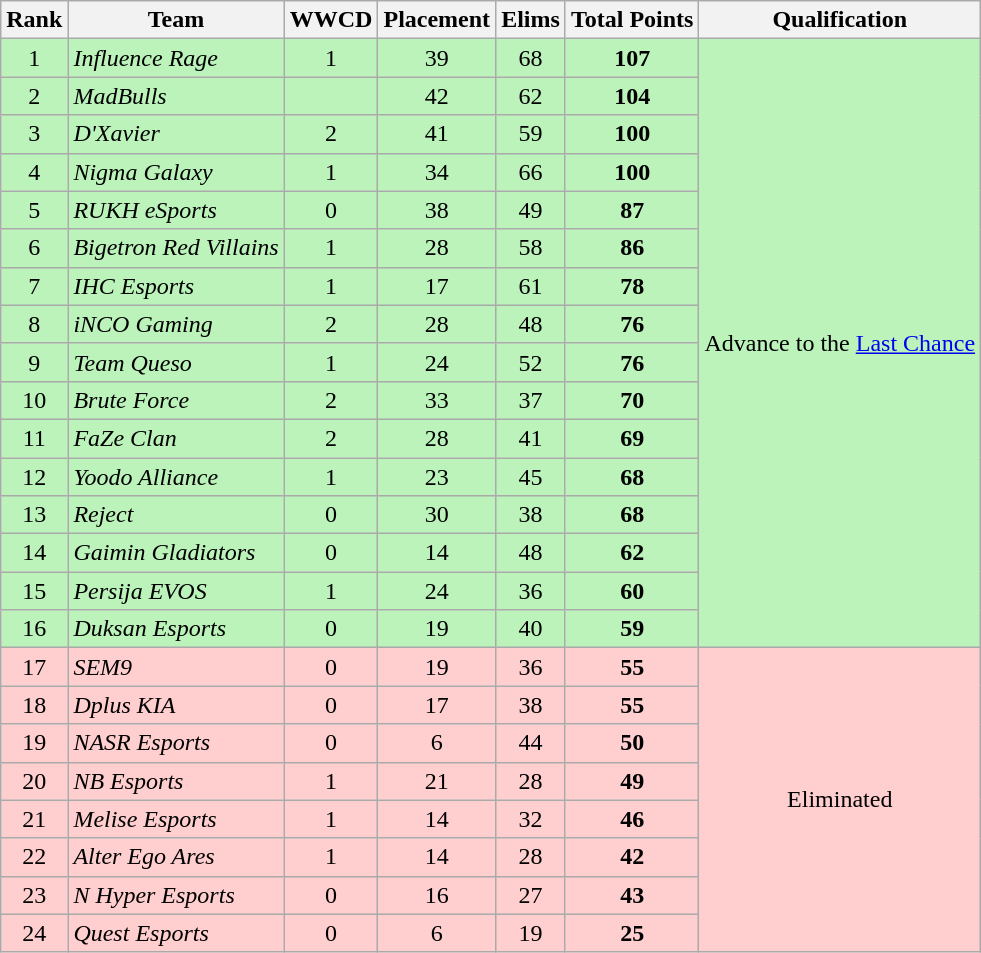<table class="wikitable" style="text-align:center">
<tr>
<th>Rank</th>
<th>Team</th>
<th>WWCD</th>
<th>Placement</th>
<th>Elims</th>
<th>Total Points</th>
<th>Qualification</th>
</tr>
<tr style="background:#BBF3BB">
<td>1</td>
<td style="text-align:left"><em>Influence Rage</em></td>
<td>1</td>
<td>39</td>
<td>68</td>
<td><strong>107</strong></td>
<td rowspan="16">Advance to the <a href='#'>Last Chance</a></td>
</tr>
<tr style="background:#BBF3BB">
<td>2</td>
<td style="text-align:left"><em>MadBulls</em></td>
<td></td>
<td>42</td>
<td>62</td>
<td><strong>104</strong></td>
</tr>
<tr style="background:#BBF3BB">
<td>3</td>
<td style="text-align:left"><em>D'Xavier</em></td>
<td>2</td>
<td>41</td>
<td>59</td>
<td><strong>100</strong></td>
</tr>
<tr style="background:#BBF3BB">
<td>4</td>
<td style="text-align:left"><em>Nigma Galaxy</em></td>
<td>1</td>
<td>34</td>
<td>66</td>
<td><strong>100</strong></td>
</tr>
<tr style="background:#BBF3BB">
<td>5</td>
<td style="text-align:left"><em>RUKH eSports</em></td>
<td>0</td>
<td>38</td>
<td>49</td>
<td><strong>87</strong></td>
</tr>
<tr style="background:#BBF3BB">
<td>6</td>
<td style="text-align:left"><em>Bigetron Red Villains</em></td>
<td>1</td>
<td>28</td>
<td>58</td>
<td><strong>86</strong></td>
</tr>
<tr style="background:#BBF3BB">
<td>7</td>
<td style="text-align:left"><em>IHC Esports</em></td>
<td>1</td>
<td>17</td>
<td>61</td>
<td><strong>78</strong></td>
</tr>
<tr style="background:#BBF3BB">
<td>8</td>
<td style="text-align:left"><em>iNCO Gaming</em></td>
<td>2</td>
<td>28</td>
<td>48</td>
<td><strong>76</strong></td>
</tr>
<tr style="background:#BBF3BB">
<td>9</td>
<td style="text-align:left"><em>Team Queso</em></td>
<td>1</td>
<td>24</td>
<td>52</td>
<td><strong>76</strong></td>
</tr>
<tr style="background:#BBF3BB">
<td>10</td>
<td style="text-align:left"><em>Brute Force</em></td>
<td>2</td>
<td>33</td>
<td>37</td>
<td><strong>70</strong></td>
</tr>
<tr style="background:#BBF3BB">
<td>11</td>
<td style="text-align:left"><em>FaZe Clan</em></td>
<td>2</td>
<td>28</td>
<td>41</td>
<td><strong>69</strong></td>
</tr>
<tr style="background:#BBF3BB">
<td>12</td>
<td style="text-align:left"><em>Yoodo Alliance</em></td>
<td>1</td>
<td>23</td>
<td>45</td>
<td><strong>68</strong></td>
</tr>
<tr style="background:#BBF3BB">
<td>13</td>
<td style="text-align:left"><em>Reject</em></td>
<td>0</td>
<td>30</td>
<td>38</td>
<td><strong>68</strong></td>
</tr>
<tr style="background:#BBF3BB">
<td>14</td>
<td style="text-align:left"><em>Gaimin Gladiators</em></td>
<td>0</td>
<td>14</td>
<td>48</td>
<td><strong>62</strong></td>
</tr>
<tr style="background:#BBF3BB">
<td>15</td>
<td style="text-align:left"><em>Persija EVOS</em></td>
<td>1</td>
<td>24</td>
<td>36</td>
<td><strong>60</strong></td>
</tr>
<tr style="background:#BBF3BB">
<td>16</td>
<td style="text-align:left"><em>Duksan Esports</em></td>
<td>0</td>
<td>19</td>
<td>40</td>
<td><strong>59</strong></td>
</tr>
<tr style="background:#FFCFCF">
<td>17</td>
<td style="text-align:left"><em>SEM9</em></td>
<td>0</td>
<td>19</td>
<td>36</td>
<td><strong>55</strong></td>
<td rowspan="8">Eliminated</td>
</tr>
<tr style="background:#FFCFCF">
<td>18</td>
<td style="text-align:left"><em>Dplus KIA</em></td>
<td>0</td>
<td>17</td>
<td>38</td>
<td><strong>55</strong></td>
</tr>
<tr style="background:#FFCFCF">
<td>19</td>
<td style="text-align:left"><em>NASR Esports</em></td>
<td>0</td>
<td>6</td>
<td>44</td>
<td><strong>50</strong></td>
</tr>
<tr style="background:#FFCFCF">
<td>20</td>
<td style="text-align:left"><em>NB Esports</em></td>
<td>1</td>
<td>21</td>
<td>28</td>
<td><strong>49</strong></td>
</tr>
<tr style="background:#FFCFCF">
<td>21</td>
<td style="text-align:left"><em>Melise Esports</em></td>
<td>1</td>
<td>14</td>
<td>32</td>
<td><strong>46</strong></td>
</tr>
<tr style="background:#FFCFCF">
<td>22</td>
<td style="text-align:left"><em>Alter Ego Ares</em></td>
<td>1</td>
<td>14</td>
<td>28</td>
<td><strong>42</strong></td>
</tr>
<tr style="background:#FFCFCF">
<td>23</td>
<td style="text-align:left"><em>N Hyper Esports</em></td>
<td>0</td>
<td>16</td>
<td>27</td>
<td><strong>43</strong></td>
</tr>
<tr style="background:#FFCFCF">
<td>24</td>
<td style="text-align:left"><em>Quest Esports</em></td>
<td>0</td>
<td>6</td>
<td>19</td>
<td><strong>25</strong></td>
</tr>
</table>
